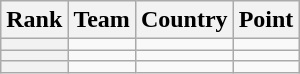<table class="wikitable sortable">
<tr>
<th>Rank</th>
<th>Team</th>
<th>Country</th>
<th>Point</th>
</tr>
<tr>
<th></th>
<td></td>
<td></td>
<td></td>
</tr>
<tr>
<th></th>
<td></td>
<td></td>
<td></td>
</tr>
<tr>
<th></th>
<td></td>
<td></td>
<td></td>
</tr>
</table>
